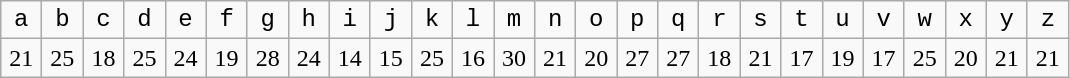<table class="wikitable" style="text-align: center;">
<tr style="font-family: Courier, monospace; font-size: 12pt;">
<td style="width: 20px;">a</td>
<td style="width: 20px;">b</td>
<td style="width: 20px;">c</td>
<td style="width: 20px;">d</td>
<td style="width: 20px;">e</td>
<td style="width: 20px;">f</td>
<td style="width: 20px;">g</td>
<td style="width: 20px;">h</td>
<td style="width: 20px;">i</td>
<td style="width: 20px;">j</td>
<td style="width: 20px;">k</td>
<td style="width: 20px;">l</td>
<td style="width: 20px;">m</td>
<td style="width: 20px;">n</td>
<td style="width: 20px;">o</td>
<td style="width: 20px;">p</td>
<td style="width: 20px;">q</td>
<td style="width: 20px;">r</td>
<td style="width: 20px;">s</td>
<td style="width: 20px;">t</td>
<td style="width: 20px;">u</td>
<td style="width: 20px;">v</td>
<td style="width: 20px;">w</td>
<td style="width: 20px;">x</td>
<td style="width: 20px;">y</td>
<td style="width: 20px;">z</td>
</tr>
<tr>
<td>21</td>
<td>25</td>
<td>18</td>
<td>25</td>
<td>24</td>
<td>19</td>
<td>28</td>
<td>24</td>
<td>14</td>
<td>15</td>
<td>25</td>
<td>16</td>
<td>30</td>
<td>21</td>
<td>20</td>
<td>27</td>
<td>27</td>
<td>18</td>
<td>21</td>
<td>17</td>
<td>19</td>
<td>17</td>
<td>25</td>
<td>20</td>
<td>21</td>
<td>21</td>
</tr>
</table>
